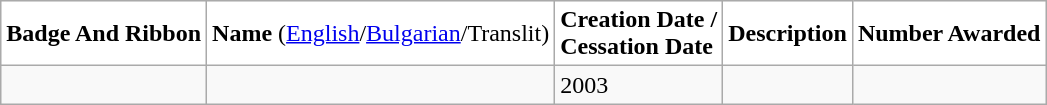<table class="wikitable">
<tr bgcolor="#FFFFFF">
<td><strong>Badge And Ribbon</strong></td>
<td><strong>Name</strong> (<a href='#'>English</a>/<a href='#'>Bulgarian</a>/Translit)</td>
<td><strong>Creation Date /<br>Cessation Date</strong></td>
<td><strong>Description</strong></td>
<td><strong>Number Awarded</strong></td>
</tr>
<tr>
<td><br></td>
<td></td>
<td>2003</td>
<td></td>
<td></td>
</tr>
</table>
